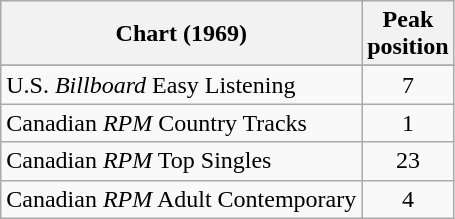<table class="wikitable sortable">
<tr>
<th align="left">Chart (1969)</th>
<th align="center">Peak<br>position</th>
</tr>
<tr>
</tr>
<tr>
</tr>
<tr>
<td align="left">U.S. <em>Billboard</em> Easy Listening</td>
<td align="center">7</td>
</tr>
<tr>
<td align="left">Canadian <em>RPM</em> Country Tracks</td>
<td align="center">1</td>
</tr>
<tr>
<td align="left">Canadian <em>RPM</em> Top Singles</td>
<td align="center">23</td>
</tr>
<tr>
<td align="left">Canadian <em>RPM</em> Adult Contemporary</td>
<td align="center">4</td>
</tr>
</table>
